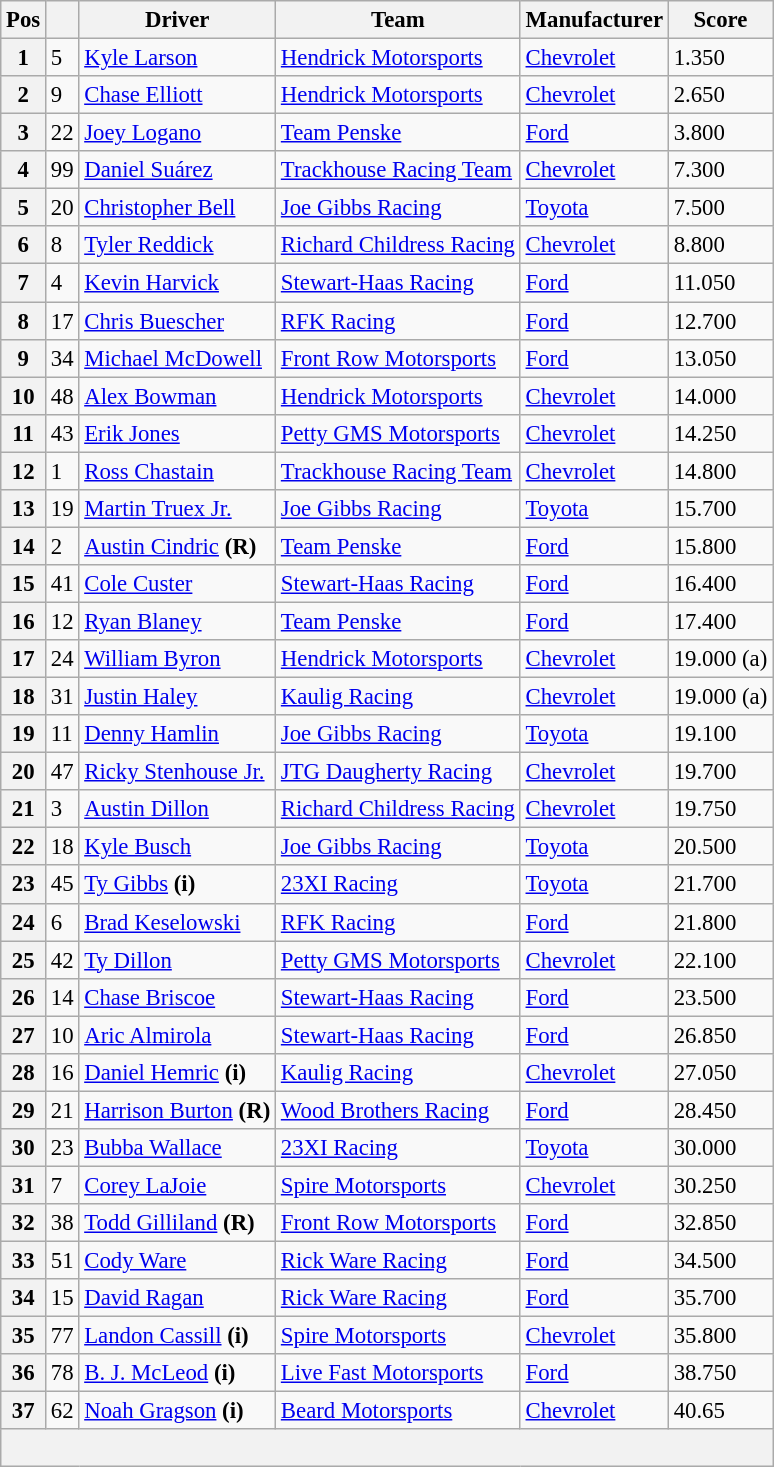<table class="wikitable" style="font-size:95%">
<tr>
<th>Pos</th>
<th></th>
<th>Driver</th>
<th>Team</th>
<th>Manufacturer</th>
<th>Score</th>
</tr>
<tr>
<th>1</th>
<td>5</td>
<td><a href='#'>Kyle Larson</a></td>
<td><a href='#'>Hendrick Motorsports</a></td>
<td><a href='#'>Chevrolet</a></td>
<td>1.350</td>
</tr>
<tr>
<th>2</th>
<td>9</td>
<td><a href='#'>Chase Elliott</a></td>
<td><a href='#'>Hendrick Motorsports</a></td>
<td><a href='#'>Chevrolet</a></td>
<td>2.650</td>
</tr>
<tr>
<th>3</th>
<td>22</td>
<td><a href='#'>Joey Logano</a></td>
<td><a href='#'>Team Penske</a></td>
<td><a href='#'>Ford</a></td>
<td>3.800</td>
</tr>
<tr>
<th>4</th>
<td>99</td>
<td><a href='#'>Daniel Suárez</a></td>
<td><a href='#'>Trackhouse Racing Team</a></td>
<td><a href='#'>Chevrolet</a></td>
<td>7.300</td>
</tr>
<tr>
<th>5</th>
<td>20</td>
<td><a href='#'>Christopher Bell</a></td>
<td><a href='#'>Joe Gibbs Racing</a></td>
<td><a href='#'>Toyota</a></td>
<td>7.500</td>
</tr>
<tr>
<th>6</th>
<td>8</td>
<td><a href='#'>Tyler Reddick</a></td>
<td><a href='#'>Richard Childress Racing</a></td>
<td><a href='#'>Chevrolet</a></td>
<td>8.800</td>
</tr>
<tr>
<th>7</th>
<td>4</td>
<td><a href='#'>Kevin Harvick</a></td>
<td><a href='#'>Stewart-Haas Racing</a></td>
<td><a href='#'>Ford</a></td>
<td>11.050</td>
</tr>
<tr>
<th>8</th>
<td>17</td>
<td><a href='#'>Chris Buescher</a></td>
<td><a href='#'>RFK Racing</a></td>
<td><a href='#'>Ford</a></td>
<td>12.700</td>
</tr>
<tr>
<th>9</th>
<td>34</td>
<td><a href='#'>Michael McDowell</a></td>
<td><a href='#'>Front Row Motorsports</a></td>
<td><a href='#'>Ford</a></td>
<td>13.050</td>
</tr>
<tr>
<th>10</th>
<td>48</td>
<td><a href='#'>Alex Bowman</a></td>
<td><a href='#'>Hendrick Motorsports</a></td>
<td><a href='#'>Chevrolet</a></td>
<td>14.000</td>
</tr>
<tr>
<th>11</th>
<td>43</td>
<td><a href='#'>Erik Jones</a></td>
<td><a href='#'>Petty GMS Motorsports</a></td>
<td><a href='#'>Chevrolet</a></td>
<td>14.250</td>
</tr>
<tr>
<th>12</th>
<td>1</td>
<td><a href='#'>Ross Chastain</a></td>
<td><a href='#'>Trackhouse Racing Team</a></td>
<td><a href='#'>Chevrolet</a></td>
<td>14.800</td>
</tr>
<tr>
<th>13</th>
<td>19</td>
<td><a href='#'>Martin Truex Jr.</a></td>
<td><a href='#'>Joe Gibbs Racing</a></td>
<td><a href='#'>Toyota</a></td>
<td>15.700</td>
</tr>
<tr>
<th>14</th>
<td>2</td>
<td><a href='#'>Austin Cindric</a> <strong>(R)</strong></td>
<td><a href='#'>Team Penske</a></td>
<td><a href='#'>Ford</a></td>
<td>15.800</td>
</tr>
<tr>
<th>15</th>
<td>41</td>
<td><a href='#'>Cole Custer</a></td>
<td><a href='#'>Stewart-Haas Racing</a></td>
<td><a href='#'>Ford</a></td>
<td>16.400</td>
</tr>
<tr>
<th>16</th>
<td>12</td>
<td><a href='#'>Ryan Blaney</a></td>
<td><a href='#'>Team Penske</a></td>
<td><a href='#'>Ford</a></td>
<td>17.400</td>
</tr>
<tr>
<th>17</th>
<td>24</td>
<td><a href='#'>William Byron</a></td>
<td><a href='#'>Hendrick Motorsports</a></td>
<td><a href='#'>Chevrolet</a></td>
<td>19.000 (a)</td>
</tr>
<tr>
<th>18</th>
<td>31</td>
<td><a href='#'>Justin Haley</a></td>
<td><a href='#'>Kaulig Racing</a></td>
<td><a href='#'>Chevrolet</a></td>
<td>19.000 (a)</td>
</tr>
<tr>
<th>19</th>
<td>11</td>
<td><a href='#'>Denny Hamlin</a></td>
<td><a href='#'>Joe Gibbs Racing</a></td>
<td><a href='#'>Toyota</a></td>
<td>19.100</td>
</tr>
<tr>
<th>20</th>
<td>47</td>
<td><a href='#'>Ricky Stenhouse Jr.</a></td>
<td><a href='#'>JTG Daugherty Racing</a></td>
<td><a href='#'>Chevrolet</a></td>
<td>19.700</td>
</tr>
<tr>
<th>21</th>
<td>3</td>
<td><a href='#'>Austin Dillon</a></td>
<td><a href='#'>Richard Childress Racing</a></td>
<td><a href='#'>Chevrolet</a></td>
<td>19.750</td>
</tr>
<tr>
<th>22</th>
<td>18</td>
<td><a href='#'>Kyle Busch</a></td>
<td><a href='#'>Joe Gibbs Racing</a></td>
<td><a href='#'>Toyota</a></td>
<td>20.500</td>
</tr>
<tr>
<th>23</th>
<td>45</td>
<td><a href='#'>Ty Gibbs</a> <strong>(i)</strong></td>
<td><a href='#'>23XI Racing</a></td>
<td><a href='#'>Toyota</a></td>
<td>21.700</td>
</tr>
<tr>
<th>24</th>
<td>6</td>
<td><a href='#'>Brad Keselowski</a></td>
<td><a href='#'>RFK Racing</a></td>
<td><a href='#'>Ford</a></td>
<td>21.800</td>
</tr>
<tr>
<th>25</th>
<td>42</td>
<td><a href='#'>Ty Dillon</a></td>
<td><a href='#'>Petty GMS Motorsports</a></td>
<td><a href='#'>Chevrolet</a></td>
<td>22.100</td>
</tr>
<tr>
<th>26</th>
<td>14</td>
<td><a href='#'>Chase Briscoe</a></td>
<td><a href='#'>Stewart-Haas Racing</a></td>
<td><a href='#'>Ford</a></td>
<td>23.500</td>
</tr>
<tr>
<th>27</th>
<td>10</td>
<td><a href='#'>Aric Almirola</a></td>
<td><a href='#'>Stewart-Haas Racing</a></td>
<td><a href='#'>Ford</a></td>
<td>26.850</td>
</tr>
<tr>
<th>28</th>
<td>16</td>
<td><a href='#'>Daniel Hemric</a> <strong>(i)</strong></td>
<td><a href='#'>Kaulig Racing</a></td>
<td><a href='#'>Chevrolet</a></td>
<td>27.050</td>
</tr>
<tr>
<th>29</th>
<td>21</td>
<td><a href='#'>Harrison Burton</a> <strong>(R)</strong></td>
<td><a href='#'>Wood Brothers Racing</a></td>
<td><a href='#'>Ford</a></td>
<td>28.450</td>
</tr>
<tr>
<th>30</th>
<td>23</td>
<td><a href='#'>Bubba Wallace</a></td>
<td><a href='#'>23XI Racing</a></td>
<td><a href='#'>Toyota</a></td>
<td>30.000</td>
</tr>
<tr>
<th>31</th>
<td>7</td>
<td><a href='#'>Corey LaJoie</a></td>
<td><a href='#'>Spire Motorsports</a></td>
<td><a href='#'>Chevrolet</a></td>
<td>30.250</td>
</tr>
<tr>
<th>32</th>
<td>38</td>
<td><a href='#'>Todd Gilliland</a> <strong>(R)</strong></td>
<td><a href='#'>Front Row Motorsports</a></td>
<td><a href='#'>Ford</a></td>
<td>32.850</td>
</tr>
<tr>
<th>33</th>
<td>51</td>
<td><a href='#'>Cody Ware</a></td>
<td><a href='#'>Rick Ware Racing</a></td>
<td><a href='#'>Ford</a></td>
<td>34.500</td>
</tr>
<tr>
<th>34</th>
<td>15</td>
<td><a href='#'>David Ragan</a></td>
<td><a href='#'>Rick Ware Racing</a></td>
<td><a href='#'>Ford</a></td>
<td>35.700</td>
</tr>
<tr>
<th>35</th>
<td>77</td>
<td><a href='#'>Landon Cassill</a> <strong>(i)</strong></td>
<td><a href='#'>Spire Motorsports</a></td>
<td><a href='#'>Chevrolet</a></td>
<td>35.800</td>
</tr>
<tr>
<th>36</th>
<td>78</td>
<td><a href='#'>B. J. McLeod</a> <strong>(i)</strong></td>
<td><a href='#'>Live Fast Motorsports</a></td>
<td><a href='#'>Ford</a></td>
<td>38.750</td>
</tr>
<tr>
<th>37</th>
<td>62</td>
<td><a href='#'>Noah Gragson</a> <strong>(i)</strong></td>
<td><a href='#'>Beard Motorsports</a></td>
<td><a href='#'>Chevrolet</a></td>
<td>40.65</td>
</tr>
<tr>
<th colspan="7"> <br> </th>
</tr>
</table>
